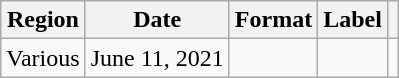<table class="wikitable plainrowheaders" style="text-align:center">
<tr>
<th>Region</th>
<th>Date</th>
<th>Format</th>
<th>Label</th>
<th></th>
</tr>
<tr>
<td>Various</td>
<td>June 11, 2021</td>
<td></td>
<td></td>
<td></td>
</tr>
</table>
